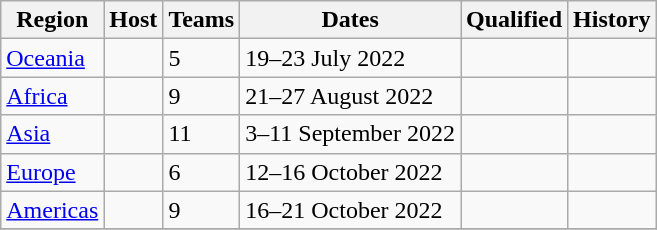<table class=wikitable>
<tr>
<th>Region</th>
<th>Host</th>
<th>Teams</th>
<th>Dates</th>
<th>Qualified</th>
<th>History</th>
</tr>
<tr>
<td><a href='#'>Oceania</a></td>
<td></td>
<td>5</td>
<td>19–23 July 2022</td>
<td><br></td>
<td></td>
</tr>
<tr>
<td><a href='#'>Africa</a></td>
<td></td>
<td>9</td>
<td>21–27 August 2022</td>
<td><br></td>
<td></td>
</tr>
<tr>
<td><a href='#'>Asia</a></td>
<td></td>
<td>11</td>
<td>3–11 September 2022</td>
<td><br></td>
<td></td>
</tr>
<tr>
<td><a href='#'>Europe</a></td>
<td></td>
<td>6</td>
<td>12–16 October 2022</td>
<td><br></td>
<td></td>
</tr>
<tr>
<td><a href='#'>Americas</a></td>
<td></td>
<td>9</td>
<td>16–21 October 2022</td>
<td><br></td>
<td></td>
</tr>
<tr>
</tr>
</table>
